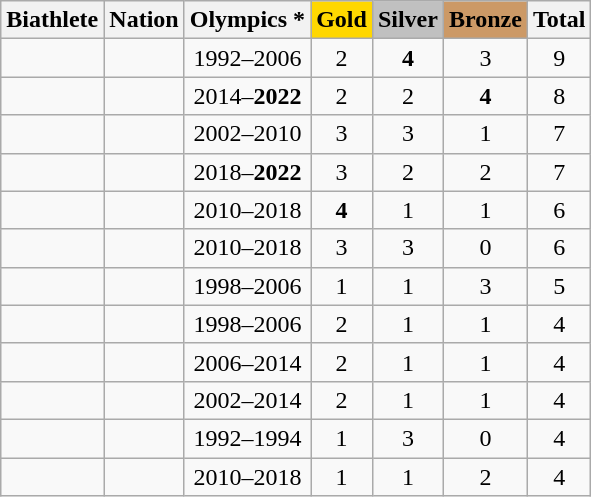<table class="wikitable plainrowheaders" style="text-align:center;">
<tr>
<th>Biathlete</th>
<th>Nation</th>
<th>Olympics *</th>
<th style="background-color: gold;"><strong>Gold</strong></th>
<th style="background-color: silver;"><strong>Silver</strong></th>
<th style="background-color: #cc9966;"><strong>Bronze</strong></th>
<th>Total</th>
</tr>
<tr>
<td align=left></td>
<td align=left></td>
<td>1992–2006</td>
<td>2</td>
<td><strong>4</strong></td>
<td>3</td>
<td>9</td>
</tr>
<tr>
<td align=left></td>
<td align=left></td>
<td>2014–<strong>2022</strong></td>
<td>2</td>
<td>2</td>
<td><strong>4</strong></td>
<td>8</td>
</tr>
<tr>
<td align=left></td>
<td align=left></td>
<td>2002–2010</td>
<td>3</td>
<td>3</td>
<td>1</td>
<td>7</td>
</tr>
<tr>
<td align=left></td>
<td align=left></td>
<td>2018–<strong>2022</strong></td>
<td>3</td>
<td>2</td>
<td>2</td>
<td>7</td>
</tr>
<tr>
<td align=left></td>
<td align=left></td>
<td>2010–2018</td>
<td><strong>4</strong></td>
<td>1</td>
<td>1</td>
<td>6</td>
</tr>
<tr>
<td align=left></td>
<td align=left></td>
<td>2010–2018</td>
<td>3</td>
<td>3</td>
<td>0</td>
<td>6</td>
</tr>
<tr>
<td align=left></td>
<td align=left></td>
<td>1998–2006</td>
<td>1</td>
<td>1</td>
<td>3</td>
<td>5</td>
</tr>
<tr>
<td align=left></td>
<td align=left></td>
<td>1998–2006</td>
<td>2</td>
<td>1</td>
<td>1</td>
<td>4</td>
</tr>
<tr>
<td align=left></td>
<td align=left></td>
<td>2006–2014</td>
<td>2</td>
<td>1</td>
<td>1</td>
<td>4</td>
</tr>
<tr>
<td align=left></td>
<td align=left></td>
<td>2002–2014</td>
<td>2</td>
<td>1</td>
<td>1</td>
<td>4</td>
</tr>
<tr>
<td align=left></td>
<td align=left></td>
<td>1992–1994</td>
<td>1</td>
<td>3</td>
<td>0</td>
<td>4</td>
</tr>
<tr>
<td align=left></td>
<td align=left></td>
<td>2010–2018</td>
<td>1</td>
<td>1</td>
<td>2</td>
<td>4</td>
</tr>
</table>
